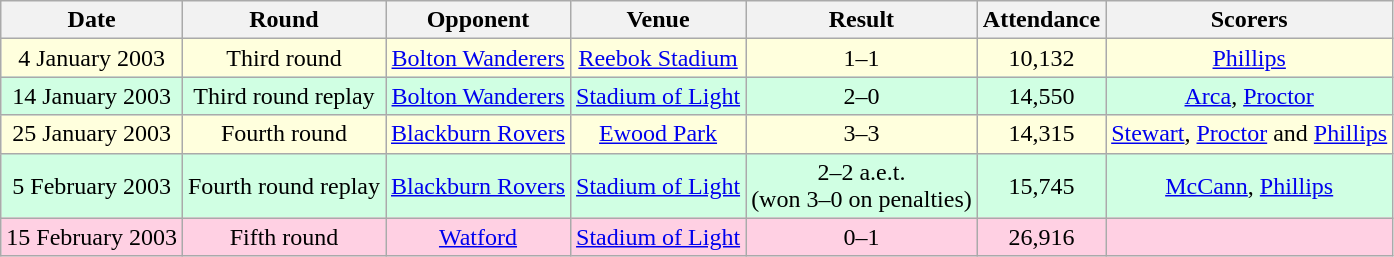<table class="wikitable sortable" style="font-size:100%; text-align:center">
<tr>
<th>Date</th>
<th>Round</th>
<th>Opponent</th>
<th>Venue</th>
<th>Result</th>
<th>Attendance</th>
<th>Scorers</th>
</tr>
<tr style="background-color: #ffffdd;">
<td>4 January 2003</td>
<td>Third round</td>
<td><a href='#'>Bolton Wanderers</a></td>
<td><a href='#'>Reebok Stadium</a></td>
<td>1–1</td>
<td>10,132</td>
<td><a href='#'>Phillips</a></td>
</tr>
<tr style="background-color: #d0ffe3;">
<td>14 January 2003</td>
<td>Third round replay</td>
<td><a href='#'>Bolton Wanderers</a></td>
<td><a href='#'>Stadium of Light</a></td>
<td>2–0</td>
<td>14,550</td>
<td><a href='#'>Arca</a>, <a href='#'>Proctor</a></td>
</tr>
<tr style="background-color: #ffffdd;">
<td>25 January 2003</td>
<td>Fourth round</td>
<td><a href='#'>Blackburn Rovers</a></td>
<td><a href='#'>Ewood Park</a></td>
<td>3–3</td>
<td>14,315</td>
<td><a href='#'>Stewart</a>, <a href='#'>Proctor</a> and <a href='#'>Phillips</a></td>
</tr>
<tr style="background-color: #d0ffe3;">
<td>5 February 2003</td>
<td>Fourth round replay</td>
<td><a href='#'>Blackburn Rovers</a></td>
<td><a href='#'>Stadium of Light</a></td>
<td>2–2 a.e.t.<br>(won 3–0 on penalties)</td>
<td>15,745</td>
<td><a href='#'>McCann</a>, <a href='#'>Phillips</a></td>
</tr>
<tr style="background-color: #ffd0e3;">
<td>15 February 2003</td>
<td>Fifth round</td>
<td><a href='#'>Watford</a></td>
<td><a href='#'>Stadium of Light</a></td>
<td>0–1</td>
<td>26,916</td>
<td></td>
</tr>
</table>
